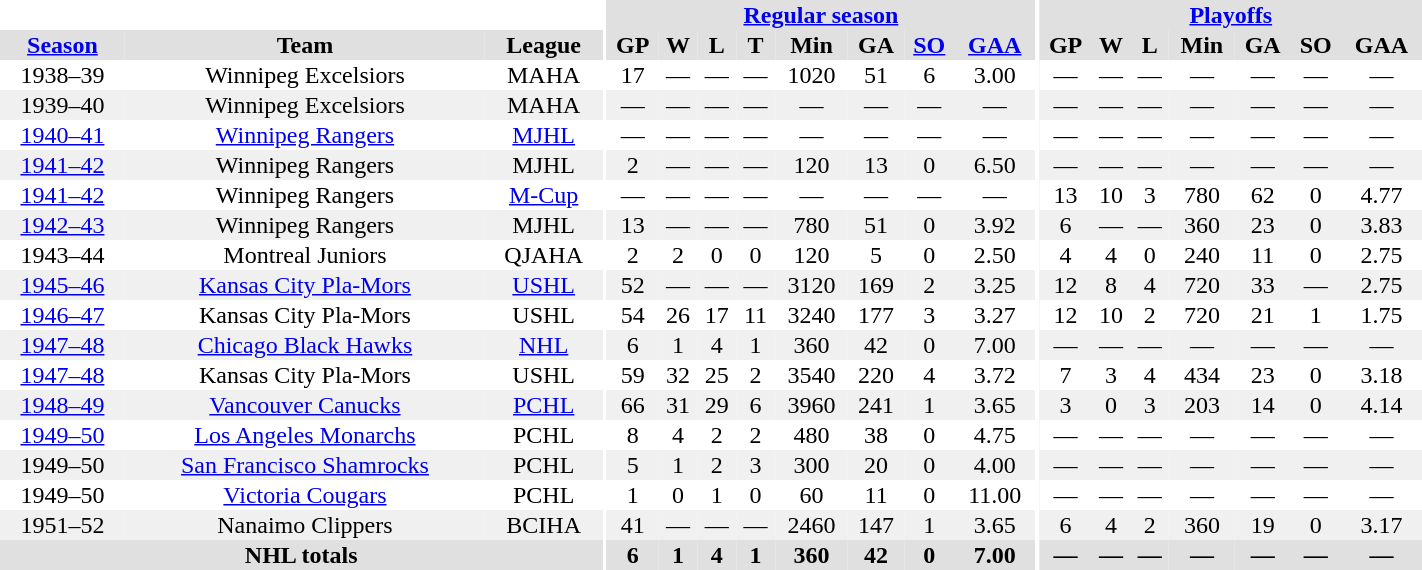<table border="0" cellpadding="1" cellspacing="0" style="width:75%; text-align:center;">
<tr bgcolor="#e0e0e0">
<th colspan="3" bgcolor="#ffffff"></th>
<th rowspan="99" bgcolor="#ffffff"></th>
<th colspan="8" bgcolor="#e0e0e0"><a href='#'>Regular season</a></th>
<th rowspan="99" bgcolor="#ffffff"></th>
<th colspan="7" bgcolor="#e0e0e0"><a href='#'>Playoffs</a></th>
</tr>
<tr bgcolor="#e0e0e0">
<th><a href='#'>Season</a></th>
<th>Team</th>
<th>League</th>
<th>GP</th>
<th>W</th>
<th>L</th>
<th>T</th>
<th>Min</th>
<th>GA</th>
<th><a href='#'>SO</a></th>
<th><a href='#'>GAA</a></th>
<th>GP</th>
<th>W</th>
<th>L</th>
<th>Min</th>
<th>GA</th>
<th>SO</th>
<th>GAA</th>
</tr>
<tr>
<td>1938–39</td>
<td>Winnipeg Excelsiors</td>
<td>MAHA</td>
<td>17</td>
<td>—</td>
<td>—</td>
<td>—</td>
<td>1020</td>
<td>51</td>
<td>6</td>
<td>3.00</td>
<td>—</td>
<td>—</td>
<td>—</td>
<td>—</td>
<td>—</td>
<td>—</td>
<td>—</td>
</tr>
<tr bgcolor="#f0f0f0">
<td>1939–40</td>
<td>Winnipeg Excelsiors</td>
<td>MAHA</td>
<td>—</td>
<td>—</td>
<td>—</td>
<td>—</td>
<td>—</td>
<td>—</td>
<td>—</td>
<td>—</td>
<td>—</td>
<td>—</td>
<td>—</td>
<td>—</td>
<td>—</td>
<td>—</td>
<td>—</td>
</tr>
<tr>
<td><a href='#'>1940–41</a></td>
<td><a href='#'>Winnipeg Rangers</a></td>
<td><a href='#'>MJHL</a></td>
<td>—</td>
<td>—</td>
<td>—</td>
<td>—</td>
<td>—</td>
<td>—</td>
<td>—</td>
<td>—</td>
<td>—</td>
<td>—</td>
<td>—</td>
<td>—</td>
<td>—</td>
<td>—</td>
<td>—</td>
</tr>
<tr bgcolor="#f0f0f0">
<td><a href='#'>1941–42</a></td>
<td>Winnipeg Rangers</td>
<td>MJHL</td>
<td>2</td>
<td>—</td>
<td>—</td>
<td>—</td>
<td>120</td>
<td>13</td>
<td>0</td>
<td>6.50</td>
<td>—</td>
<td>—</td>
<td>—</td>
<td>—</td>
<td>—</td>
<td>—</td>
<td>—</td>
</tr>
<tr>
<td><a href='#'>1941–42</a></td>
<td>Winnipeg Rangers</td>
<td><a href='#'>M-Cup</a></td>
<td>—</td>
<td>—</td>
<td>—</td>
<td>—</td>
<td>—</td>
<td>—</td>
<td>—</td>
<td>—</td>
<td>13</td>
<td>10</td>
<td>3</td>
<td>780</td>
<td>62</td>
<td>0</td>
<td>4.77</td>
</tr>
<tr bgcolor="#f0f0f0">
<td><a href='#'>1942–43</a></td>
<td>Winnipeg Rangers</td>
<td>MJHL</td>
<td>13</td>
<td>—</td>
<td>—</td>
<td>—</td>
<td>780</td>
<td>51</td>
<td>0</td>
<td>3.92</td>
<td>6</td>
<td>—</td>
<td>—</td>
<td>360</td>
<td>23</td>
<td>0</td>
<td>3.83</td>
</tr>
<tr>
<td>1943–44</td>
<td>Montreal Juniors</td>
<td>QJAHA</td>
<td>2</td>
<td>2</td>
<td>0</td>
<td>0</td>
<td>120</td>
<td>5</td>
<td>0</td>
<td>2.50</td>
<td>4</td>
<td>4</td>
<td>0</td>
<td>240</td>
<td>11</td>
<td>0</td>
<td>2.75</td>
</tr>
<tr bgcolor="#f0f0f0">
<td><a href='#'>1945–46</a></td>
<td><a href='#'>Kansas City Pla-Mors</a></td>
<td><a href='#'>USHL</a></td>
<td>52</td>
<td>—</td>
<td>—</td>
<td>—</td>
<td>3120</td>
<td>169</td>
<td>2</td>
<td>3.25</td>
<td>12</td>
<td>8</td>
<td>4</td>
<td>720</td>
<td>33</td>
<td>—</td>
<td>2.75</td>
</tr>
<tr>
<td><a href='#'>1946–47</a></td>
<td>Kansas City Pla-Mors</td>
<td>USHL</td>
<td>54</td>
<td>26</td>
<td>17</td>
<td>11</td>
<td>3240</td>
<td>177</td>
<td>3</td>
<td>3.27</td>
<td>12</td>
<td>10</td>
<td>2</td>
<td>720</td>
<td>21</td>
<td>1</td>
<td>1.75</td>
</tr>
<tr bgcolor="#f0f0f0">
<td><a href='#'>1947–48</a></td>
<td><a href='#'>Chicago Black Hawks</a></td>
<td><a href='#'>NHL</a></td>
<td>6</td>
<td>1</td>
<td>4</td>
<td>1</td>
<td>360</td>
<td>42</td>
<td>0</td>
<td>7.00</td>
<td>—</td>
<td>—</td>
<td>—</td>
<td>—</td>
<td>—</td>
<td>—</td>
<td>—</td>
</tr>
<tr>
<td><a href='#'>1947–48</a></td>
<td>Kansas City Pla-Mors</td>
<td>USHL</td>
<td>59</td>
<td>32</td>
<td>25</td>
<td>2</td>
<td>3540</td>
<td>220</td>
<td>4</td>
<td>3.72</td>
<td>7</td>
<td>3</td>
<td>4</td>
<td>434</td>
<td>23</td>
<td>0</td>
<td>3.18</td>
</tr>
<tr bgcolor="#f0f0f0">
<td><a href='#'>1948–49</a></td>
<td><a href='#'>Vancouver Canucks</a></td>
<td><a href='#'>PCHL</a></td>
<td>66</td>
<td>31</td>
<td>29</td>
<td>6</td>
<td>3960</td>
<td>241</td>
<td>1</td>
<td>3.65</td>
<td>3</td>
<td>0</td>
<td>3</td>
<td>203</td>
<td>14</td>
<td>0</td>
<td>4.14</td>
</tr>
<tr>
<td><a href='#'>1949–50</a></td>
<td><a href='#'>Los Angeles Monarchs</a></td>
<td>PCHL</td>
<td>8</td>
<td>4</td>
<td>2</td>
<td>2</td>
<td>480</td>
<td>38</td>
<td>0</td>
<td>4.75</td>
<td>—</td>
<td>—</td>
<td>—</td>
<td>—</td>
<td>—</td>
<td>—</td>
<td>—</td>
</tr>
<tr bgcolor="#f0f0f0">
<td>1949–50</td>
<td><a href='#'>San Francisco Shamrocks</a></td>
<td>PCHL</td>
<td>5</td>
<td>1</td>
<td>2</td>
<td>3</td>
<td>300</td>
<td>20</td>
<td>0</td>
<td>4.00</td>
<td>—</td>
<td>—</td>
<td>—</td>
<td>—</td>
<td>—</td>
<td>—</td>
<td>—</td>
</tr>
<tr>
<td>1949–50</td>
<td><a href='#'>Victoria Cougars</a></td>
<td>PCHL</td>
<td>1</td>
<td>0</td>
<td>1</td>
<td>0</td>
<td>60</td>
<td>11</td>
<td>0</td>
<td>11.00</td>
<td>—</td>
<td>—</td>
<td>—</td>
<td>—</td>
<td>—</td>
<td>—</td>
<td>—</td>
</tr>
<tr bgcolor="#f0f0f0">
<td>1951–52</td>
<td>Nanaimo Clippers</td>
<td>BCIHA</td>
<td>41</td>
<td>—</td>
<td>—</td>
<td>—</td>
<td>2460</td>
<td>147</td>
<td>1</td>
<td>3.65</td>
<td>6</td>
<td>4</td>
<td>2</td>
<td>360</td>
<td>19</td>
<td>0</td>
<td>3.17</td>
</tr>
<tr bgcolor="#e0e0e0">
<th colspan="3">NHL totals</th>
<th>6</th>
<th>1</th>
<th>4</th>
<th>1</th>
<th>360</th>
<th>42</th>
<th>0</th>
<th>7.00</th>
<th>—</th>
<th>—</th>
<th>—</th>
<th>—</th>
<th>—</th>
<th>—</th>
<th>—</th>
</tr>
</table>
